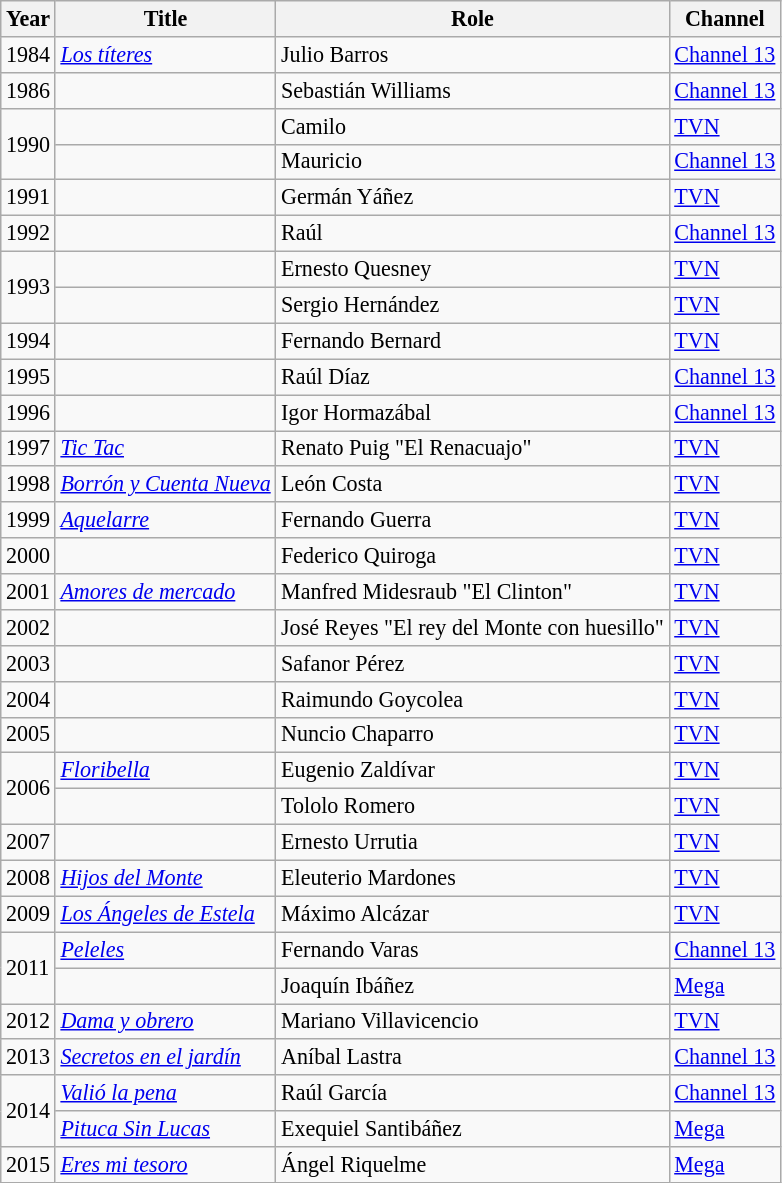<table class="wikitable" style="font-size: 92%;">
<tr>
<th>Year</th>
<th>Title</th>
<th>Role</th>
<th>Channel</th>
</tr>
<tr>
<td>1984</td>
<td><em><a href='#'>Los títeres</a></em></td>
<td>Julio Barros</td>
<td><a href='#'>Channel 13</a></td>
</tr>
<tr>
<td>1986</td>
<td><em></em></td>
<td>Sebastián Williams</td>
<td><a href='#'>Channel 13</a></td>
</tr>
<tr>
<td rowspan=2>1990</td>
<td><em></em></td>
<td>Camilo</td>
<td><a href='#'>TVN</a></td>
</tr>
<tr>
<td><em></em></td>
<td>Mauricio</td>
<td><a href='#'>Channel 13</a></td>
</tr>
<tr>
<td>1991</td>
<td><em></em></td>
<td>Germán Yáñez</td>
<td><a href='#'>TVN</a></td>
</tr>
<tr>
<td>1992</td>
<td><em></em></td>
<td>Raúl</td>
<td><a href='#'>Channel 13</a></td>
</tr>
<tr>
<td rowspan=2>1993</td>
<td><em></em></td>
<td>Ernesto Quesney</td>
<td><a href='#'>TVN</a></td>
</tr>
<tr>
<td><em></em></td>
<td>Sergio Hernández</td>
<td><a href='#'>TVN</a></td>
</tr>
<tr>
<td>1994</td>
<td><em></em></td>
<td>Fernando Bernard</td>
<td><a href='#'>TVN</a></td>
</tr>
<tr>
<td>1995</td>
<td><em></em></td>
<td>Raúl Díaz</td>
<td><a href='#'>Channel 13</a></td>
</tr>
<tr>
<td>1996</td>
<td><em></em></td>
<td>Igor Hormazábal</td>
<td><a href='#'>Channel 13</a></td>
</tr>
<tr>
<td>1997</td>
<td><em><a href='#'>Tic Tac</a></em></td>
<td>Renato Puig "El Renacuajo"</td>
<td><a href='#'>TVN</a></td>
</tr>
<tr>
<td>1998</td>
<td><em><a href='#'>Borrón y Cuenta Nueva</a></em></td>
<td>León Costa</td>
<td><a href='#'>TVN</a></td>
</tr>
<tr>
<td>1999</td>
<td><em><a href='#'>Aquelarre</a></em></td>
<td>Fernando Guerra</td>
<td><a href='#'>TVN</a></td>
</tr>
<tr>
<td>2000</td>
<td><em></em></td>
<td>Federico Quiroga</td>
<td><a href='#'>TVN</a></td>
</tr>
<tr>
<td>2001</td>
<td><em><a href='#'>Amores de mercado</a></em></td>
<td>Manfred Midesraub "El Clinton"</td>
<td><a href='#'>TVN</a></td>
</tr>
<tr>
<td>2002</td>
<td><em></em></td>
<td>José Reyes "El rey del Monte con huesillo"</td>
<td><a href='#'>TVN</a></td>
</tr>
<tr>
<td>2003</td>
<td><em></em></td>
<td>Safanor Pérez</td>
<td><a href='#'>TVN</a></td>
</tr>
<tr>
<td>2004</td>
<td><em></em></td>
<td>Raimundo Goycolea</td>
<td><a href='#'>TVN</a></td>
</tr>
<tr>
<td>2005</td>
<td><em></em></td>
<td>Nuncio Chaparro</td>
<td><a href='#'>TVN</a></td>
</tr>
<tr>
<td rowspan=2>2006</td>
<td><em><a href='#'>Floribella</a></em></td>
<td>Eugenio Zaldívar</td>
<td><a href='#'>TVN</a></td>
</tr>
<tr>
<td><em></em></td>
<td>Tololo Romero</td>
<td><a href='#'>TVN</a></td>
</tr>
<tr>
<td>2007</td>
<td><em></em></td>
<td>Ernesto Urrutia</td>
<td><a href='#'>TVN</a></td>
</tr>
<tr>
<td>2008</td>
<td><em><a href='#'>Hijos del Monte</a></em></td>
<td>Eleuterio Mardones</td>
<td><a href='#'>TVN</a></td>
</tr>
<tr>
<td>2009</td>
<td><em><a href='#'>Los Ángeles de Estela</a></em></td>
<td>Máximo Alcázar</td>
<td><a href='#'>TVN</a></td>
</tr>
<tr>
<td rowspan=2>2011</td>
<td><em><a href='#'>Peleles</a></em></td>
<td>Fernando Varas</td>
<td><a href='#'>Channel 13</a></td>
</tr>
<tr>
<td><em></em></td>
<td>Joaquín Ibáñez</td>
<td><a href='#'>Mega</a></td>
</tr>
<tr>
<td>2012</td>
<td><em><a href='#'>Dama y obrero</a></em></td>
<td>Mariano Villavicencio</td>
<td><a href='#'>TVN</a></td>
</tr>
<tr>
<td>2013</td>
<td><em><a href='#'>Secretos en el jardín</a></em></td>
<td>Aníbal Lastra</td>
<td><a href='#'>Channel 13</a></td>
</tr>
<tr>
<td rowspan=2>2014</td>
<td><em><a href='#'>Valió la pena</a></em></td>
<td>Raúl García</td>
<td><a href='#'>Channel 13</a></td>
</tr>
<tr>
<td><em><a href='#'>Pituca Sin Lucas</a></em></td>
<td>Exequiel Santibáñez</td>
<td><a href='#'>Mega</a></td>
</tr>
<tr>
<td>2015</td>
<td><em><a href='#'>Eres mi tesoro</a></em></td>
<td>Ángel Riquelme</td>
<td><a href='#'>Mega</a></td>
</tr>
</table>
